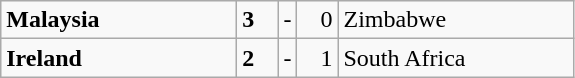<table class="wikitable">
<tr>
<td width=150> <strong>Malaysia</strong></td>
<td style="width:20px; text-align:left;"><strong>3</strong></td>
<td>-</td>
<td style="width:20px; text-align:right;">0</td>
<td width=150> Zimbabwe</td>
</tr>
<tr>
<td> <strong>Ireland</strong></td>
<td style="text-align:left;"><strong>2</strong></td>
<td>-</td>
<td style="text-align:right;">1</td>
<td> South Africa</td>
</tr>
</table>
